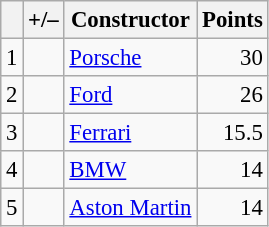<table class="wikitable" style="font-size: 95%;">
<tr>
<th scope="col"></th>
<th scope="col">+/–</th>
<th scope="col">Constructor</th>
<th scope="col">Points</th>
</tr>
<tr>
<td align="center">1</td>
<td align="left"></td>
<td> <a href='#'>Porsche</a></td>
<td align="right">30</td>
</tr>
<tr>
<td align="center">2</td>
<td align="left"></td>
<td> <a href='#'>Ford</a></td>
<td align="right">26</td>
</tr>
<tr>
<td align="center">3</td>
<td align="left"></td>
<td> <a href='#'>Ferrari</a></td>
<td align="right">15.5</td>
</tr>
<tr>
<td align="center">4</td>
<td align="left"></td>
<td> <a href='#'>BMW</a></td>
<td align="right">14</td>
</tr>
<tr>
<td align="center">5</td>
<td align="left"></td>
<td> <a href='#'>Aston Martin</a></td>
<td align="right">14</td>
</tr>
</table>
